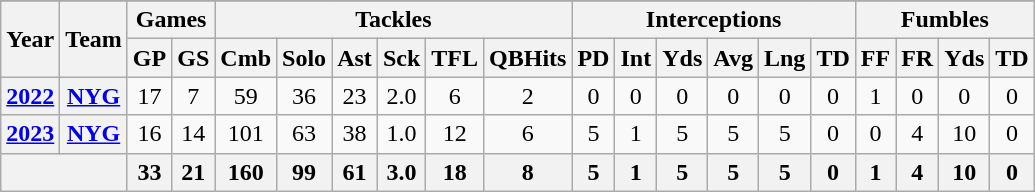<table class= "wikitable" style="text-align:center;">
<tr>
</tr>
<tr>
<th rowspan="2">Year</th>
<th rowspan="2">Team</th>
<th colspan="2">Games</th>
<th colspan="6">Tackles</th>
<th colspan="6">Interceptions</th>
<th colspan="4">Fumbles</th>
</tr>
<tr>
<th>GP</th>
<th>GS</th>
<th>Cmb</th>
<th>Solo</th>
<th>Ast</th>
<th>Sck</th>
<th>TFL</th>
<th>QBHits</th>
<th>PD</th>
<th>Int</th>
<th>Yds</th>
<th>Avg</th>
<th>Lng</th>
<th>TD</th>
<th>FF</th>
<th>FR</th>
<th>Yds</th>
<th>TD</th>
</tr>
<tr>
<th><a href='#'>2022</a></th>
<th><a href='#'>NYG</a></th>
<td>17</td>
<td>7</td>
<td>59</td>
<td>36</td>
<td>23</td>
<td>2.0</td>
<td>6</td>
<td>2</td>
<td>0</td>
<td>0</td>
<td>0</td>
<td>0</td>
<td>0</td>
<td>0</td>
<td>1</td>
<td>0</td>
<td>0</td>
<td>0</td>
</tr>
<tr>
<th><a href='#'>2023</a></th>
<th><a href='#'>NYG</a></th>
<td>16</td>
<td>14</td>
<td>101</td>
<td>63</td>
<td>38</td>
<td>1.0</td>
<td>12</td>
<td>6</td>
<td>5</td>
<td>1</td>
<td>5</td>
<td>5</td>
<td>5</td>
<td>0</td>
<td>0</td>
<td>4</td>
<td>10</td>
<td>0</td>
</tr>
<tr>
<th colspan="2"></th>
<th>33</th>
<th>21</th>
<th>160</th>
<th>99</th>
<th>61</th>
<th>3.0</th>
<th>18</th>
<th>8</th>
<th>5</th>
<th>1</th>
<th>5</th>
<th>5</th>
<th>5</th>
<th>0</th>
<th>1</th>
<th>4</th>
<th>10</th>
<th>0</th>
</tr>
</table>
